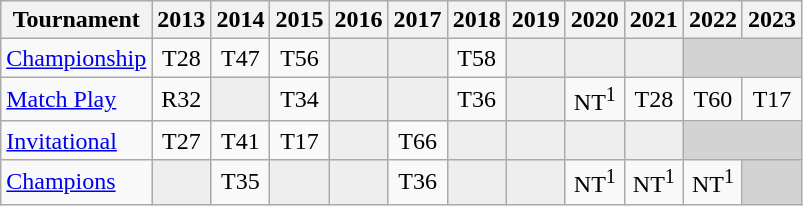<table class="wikitable" style="text-align:center;">
<tr>
<th>Tournament</th>
<th>2013</th>
<th>2014</th>
<th>2015</th>
<th>2016</th>
<th>2017</th>
<th>2018</th>
<th>2019</th>
<th>2020</th>
<th>2021</th>
<th>2022</th>
<th>2023</th>
</tr>
<tr>
<td align="left"><a href='#'>Championship</a></td>
<td>T28</td>
<td>T47</td>
<td>T56</td>
<td style="background:#eeeeee;"></td>
<td style="background:#eeeeee;"></td>
<td>T58</td>
<td style="background:#eeeeee;"></td>
<td style="background:#eeeeee;"></td>
<td style="background:#eeeeee;"></td>
<td colspan=2 style="background:#D3D3D3;"></td>
</tr>
<tr>
<td align="left"><a href='#'>Match Play</a></td>
<td>R32</td>
<td style="background:#eeeeee;"></td>
<td>T34</td>
<td style="background:#eeeeee;"></td>
<td style="background:#eeeeee;"></td>
<td>T36</td>
<td style="background:#eeeeee;"></td>
<td>NT<sup>1</sup></td>
<td>T28</td>
<td>T60</td>
<td>T17</td>
</tr>
<tr>
<td align="left"><a href='#'>Invitational</a></td>
<td>T27</td>
<td>T41</td>
<td>T17</td>
<td style="background:#eeeeee;"></td>
<td>T66</td>
<td style="background:#eeeeee;"></td>
<td style="background:#eeeeee;"></td>
<td style="background:#eeeeee;"></td>
<td style="background:#eeeeee;"></td>
<td colspan=2 style="background:#D3D3D3;"></td>
</tr>
<tr>
<td align="left"><a href='#'>Champions</a></td>
<td style="background:#eeeeee;"></td>
<td>T35</td>
<td style="background:#eeeeee;"></td>
<td style="background:#eeeeee;"></td>
<td>T36</td>
<td style="background:#eeeeee;"></td>
<td style="background:#eeeeee;"></td>
<td>NT<sup>1</sup></td>
<td>NT<sup>1</sup></td>
<td>NT<sup>1</sup></td>
<td colspan=1 style="background:#D3D3D3;"></td>
</tr>
</table>
